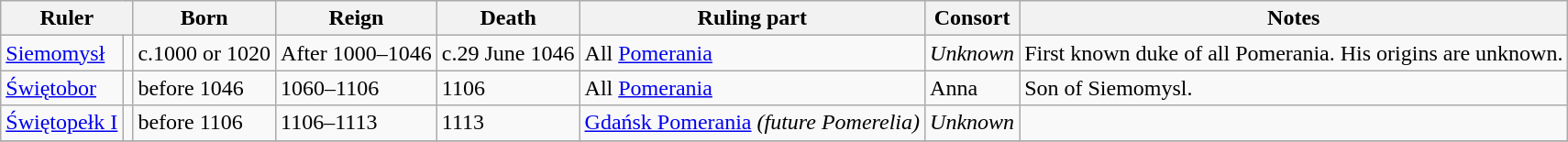<table class="wikitable">
<tr>
<th colspan=2>Ruler</th>
<th>Born</th>
<th>Reign</th>
<th>Death</th>
<th>Ruling part</th>
<th>Consort</th>
<th>Notes</th>
</tr>
<tr>
<td><a href='#'>Siemomysł</a></td>
<td></td>
<td>c.1000 or 1020</td>
<td>After 1000–1046</td>
<td>c.29 June 1046</td>
<td>All <a href='#'>Pomerania</a></td>
<td><em>Unknown</em></td>
<td>First known duke of all Pomerania. His origins are unknown.</td>
</tr>
<tr>
<td><a href='#'>Świętobor</a></td>
<td></td>
<td>before 1046</td>
<td>1060–1106</td>
<td>1106</td>
<td>All <a href='#'>Pomerania</a></td>
<td>Anna</td>
<td>Son of Siemomysl.</td>
</tr>
<tr>
<td><a href='#'>Świętopełk I</a></td>
<td></td>
<td>before 1106</td>
<td>1106–1113</td>
<td>1113</td>
<td><a href='#'>Gdańsk Pomerania</a> <em>(future Pomerelia)</em></td>
<td><em>Unknown</em></td>
<td></td>
</tr>
<tr>
</tr>
</table>
